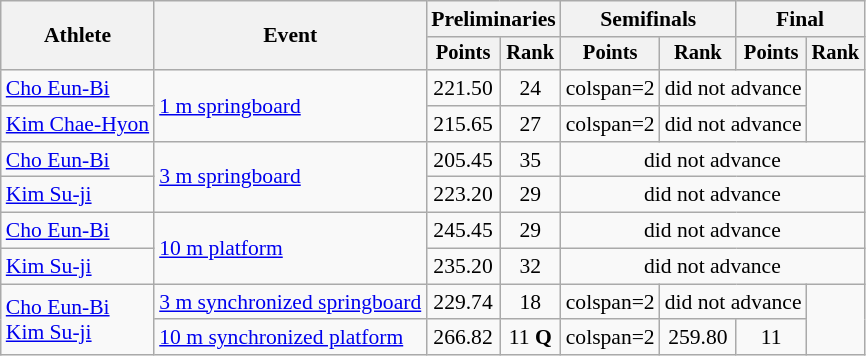<table class=wikitable style="font-size:90%;">
<tr>
<th rowspan="2">Athlete</th>
<th rowspan="2">Event</th>
<th colspan="2">Preliminaries</th>
<th colspan="2">Semifinals</th>
<th colspan="2">Final</th>
</tr>
<tr style="font-size:95%">
<th>Points</th>
<th>Rank</th>
<th>Points</th>
<th>Rank</th>
<th>Points</th>
<th>Rank</th>
</tr>
<tr align=center>
<td align=left><a href='#'>Cho Eun-Bi</a></td>
<td align=left rowspan=2><a href='#'>1 m springboard</a></td>
<td>221.50</td>
<td>24</td>
<td>colspan=2 </td>
<td colspan=2>did not advance</td>
</tr>
<tr align=center>
<td align=left><a href='#'>Kim Chae-Hyon</a></td>
<td>215.65</td>
<td>27</td>
<td>colspan=2 </td>
<td colspan=2>did not advance</td>
</tr>
<tr align=center>
<td align=left><a href='#'>Cho Eun-Bi</a></td>
<td align=left rowspan=2><a href='#'>3 m springboard</a></td>
<td>205.45</td>
<td>35</td>
<td colspan=4>did not advance</td>
</tr>
<tr align=center>
<td align=left><a href='#'>Kim Su-ji</a></td>
<td>223.20</td>
<td>29</td>
<td colspan=4>did not advance</td>
</tr>
<tr align=center>
<td align=left><a href='#'>Cho Eun-Bi</a></td>
<td align=left rowspan=2><a href='#'>10 m platform</a></td>
<td>245.45</td>
<td>29</td>
<td colspan=4>did not advance</td>
</tr>
<tr align=center>
<td align=left><a href='#'>Kim Su-ji</a></td>
<td>235.20</td>
<td>32</td>
<td colspan=4>did not advance</td>
</tr>
<tr align=center>
<td align=left rowspan=2><a href='#'>Cho Eun-Bi</a><br><a href='#'>Kim Su-ji</a></td>
<td align=left><a href='#'>3 m synchronized springboard</a></td>
<td>229.74</td>
<td>18</td>
<td>colspan=2 </td>
<td colspan=2>did not advance</td>
</tr>
<tr align=center>
<td align=left><a href='#'>10 m synchronized platform</a></td>
<td>266.82</td>
<td>11 <strong>Q</strong></td>
<td>colspan=2 </td>
<td>259.80</td>
<td>11</td>
</tr>
</table>
